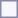<table style="border:1px solid #8888aa; background-color:#f7f8ff; padding:5px; font-size:95%; margin: 0px 12px 12px 0px;">
</table>
